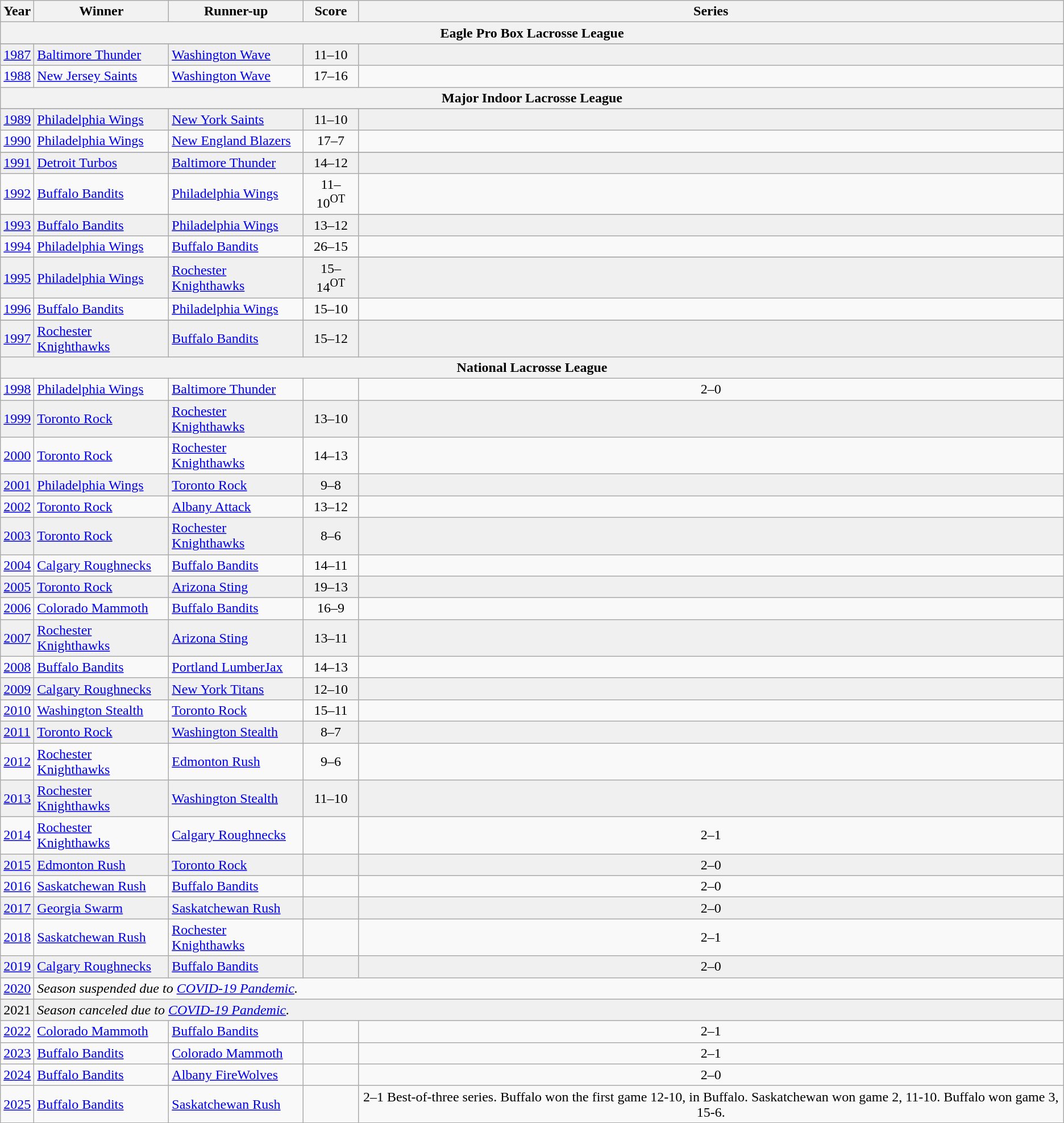<table class="wikitable">
<tr>
<th>Year</th>
<th>Winner</th>
<th>Runner-up</th>
<th>Score</th>
<th>Series</th>
</tr>
<tr>
<th colspan="5">Eagle Pro Box Lacrosse League</th>
</tr>
<tr>
</tr>
<tr bgcolor="#f0f0f0">
<td><a href='#'>1987</a></td>
<td><a href='#'>Baltimore Thunder</a></td>
<td><a href='#'>Washington Wave</a></td>
<td align="center">11–10</td>
<td></td>
</tr>
<tr>
<td><a href='#'>1988</a></td>
<td><a href='#'>New Jersey Saints</a></td>
<td><a href='#'>Washington Wave</a></td>
<td align="center">17–16</td>
<td></td>
</tr>
<tr>
<th colspan="5">Major Indoor Lacrosse League</th>
</tr>
<tr>
</tr>
<tr bgcolor="#f0f0f0">
<td><a href='#'>1989</a></td>
<td><a href='#'>Philadelphia Wings</a></td>
<td><a href='#'>New York Saints</a></td>
<td align="center">11–10</td>
<td></td>
</tr>
<tr>
<td><a href='#'>1990</a></td>
<td><a href='#'>Philadelphia Wings</a></td>
<td><a href='#'>New England Blazers</a></td>
<td align="center">17–7</td>
<td></td>
</tr>
<tr>
</tr>
<tr bgcolor="#f0f0f0">
<td><a href='#'>1991</a></td>
<td><a href='#'>Detroit Turbos</a></td>
<td><a href='#'>Baltimore Thunder</a></td>
<td align="center">14–12</td>
<td></td>
</tr>
<tr>
<td><a href='#'>1992</a></td>
<td><a href='#'>Buffalo Bandits</a></td>
<td><a href='#'>Philadelphia Wings</a></td>
<td align="center">11–10<sup>OT</sup></td>
<td></td>
</tr>
<tr>
</tr>
<tr bgcolor="#f0f0f0">
<td><a href='#'>1993</a></td>
<td><a href='#'>Buffalo Bandits</a></td>
<td><a href='#'>Philadelphia Wings</a></td>
<td align="center">13–12</td>
<td></td>
</tr>
<tr>
<td><a href='#'>1994</a></td>
<td><a href='#'>Philadelphia Wings</a></td>
<td><a href='#'>Buffalo Bandits</a></td>
<td align="center">26–15</td>
<td></td>
</tr>
<tr>
</tr>
<tr bgcolor="#f0f0f0">
<td><a href='#'>1995</a></td>
<td><a href='#'>Philadelphia Wings</a></td>
<td><a href='#'>Rochester Knighthawks</a></td>
<td align="center">15–14<sup>OT</sup></td>
<td></td>
</tr>
<tr>
<td><a href='#'>1996</a></td>
<td><a href='#'>Buffalo Bandits</a></td>
<td><a href='#'>Philadelphia Wings</a></td>
<td align="center">15–10</td>
<td></td>
</tr>
<tr>
</tr>
<tr bgcolor="#f0f0f0">
<td><a href='#'>1997</a></td>
<td><a href='#'>Rochester Knighthawks</a></td>
<td><a href='#'>Buffalo Bandits</a></td>
<td align="center">15–12</td>
<td></td>
</tr>
<tr>
<th colspan="5">National Lacrosse League</th>
</tr>
<tr>
<td><a href='#'>1998</a></td>
<td><a href='#'>Philadelphia Wings</a></td>
<td><a href='#'>Baltimore Thunder</a></td>
<td></td>
<td align="center">2–0</td>
</tr>
<tr bgcolor="#f0f0f0">
<td><a href='#'>1999</a></td>
<td><a href='#'>Toronto Rock</a></td>
<td><a href='#'>Rochester Knighthawks</a></td>
<td align="center">13–10</td>
<td></td>
</tr>
<tr>
<td><a href='#'>2000</a></td>
<td><a href='#'>Toronto Rock</a></td>
<td><a href='#'>Rochester Knighthawks</a></td>
<td align="center">14–13</td>
<td></td>
</tr>
<tr bgcolor="#f0f0f0">
<td><a href='#'>2001</a></td>
<td><a href='#'>Philadelphia Wings</a></td>
<td><a href='#'>Toronto Rock</a></td>
<td align="center">9–8</td>
<td></td>
</tr>
<tr>
<td><a href='#'>2002</a></td>
<td><a href='#'>Toronto Rock</a></td>
<td><a href='#'>Albany Attack</a></td>
<td align="center">13–12</td>
<td></td>
</tr>
<tr bgcolor="#f0f0f0">
<td><a href='#'>2003</a></td>
<td><a href='#'>Toronto Rock</a></td>
<td><a href='#'>Rochester Knighthawks</a></td>
<td align="center">8–6</td>
<td></td>
</tr>
<tr>
<td><a href='#'>2004</a></td>
<td><a href='#'>Calgary Roughnecks</a></td>
<td><a href='#'>Buffalo Bandits</a></td>
<td align="center">14–11</td>
<td></td>
</tr>
<tr bgcolor="#f0f0f0">
<td><a href='#'>2005</a></td>
<td><a href='#'>Toronto Rock</a></td>
<td><a href='#'>Arizona Sting</a></td>
<td align="center">19–13</td>
<td></td>
</tr>
<tr>
<td><a href='#'>2006</a></td>
<td><a href='#'>Colorado Mammoth</a></td>
<td><a href='#'>Buffalo Bandits</a></td>
<td align="center">16–9</td>
<td></td>
</tr>
<tr bgcolor="#f0f0f0">
<td><a href='#'>2007</a></td>
<td><a href='#'>Rochester Knighthawks</a></td>
<td><a href='#'>Arizona Sting</a></td>
<td align="center">13–11</td>
<td></td>
</tr>
<tr>
<td><a href='#'>2008</a></td>
<td><a href='#'>Buffalo Bandits</a></td>
<td><a href='#'>Portland LumberJax</a></td>
<td align="center">14–13</td>
<td></td>
</tr>
<tr bgcolor="#f0f0f0">
<td><a href='#'>2009</a></td>
<td><a href='#'>Calgary Roughnecks</a></td>
<td><a href='#'>New York Titans</a></td>
<td align="center">12–10</td>
<td></td>
</tr>
<tr>
<td><a href='#'>2010</a></td>
<td><a href='#'>Washington Stealth</a></td>
<td><a href='#'>Toronto Rock</a></td>
<td align="center">15–11</td>
<td></td>
</tr>
<tr bgcolor="#f0f0f0">
<td><a href='#'>2011</a></td>
<td><a href='#'>Toronto Rock</a></td>
<td><a href='#'>Washington Stealth</a></td>
<td align="center">8–7</td>
<td></td>
</tr>
<tr>
<td><a href='#'>2012</a></td>
<td><a href='#'>Rochester Knighthawks</a></td>
<td><a href='#'>Edmonton Rush</a></td>
<td align="center">9–6</td>
<td></td>
</tr>
<tr bgcolor="#f0f0f0">
<td><a href='#'>2013</a></td>
<td><a href='#'>Rochester Knighthawks</a></td>
<td><a href='#'>Washington Stealth</a></td>
<td align="center">11–10</td>
<td></td>
</tr>
<tr>
<td><a href='#'>2014</a></td>
<td><a href='#'>Rochester Knighthawks</a></td>
<td><a href='#'>Calgary Roughnecks</a></td>
<td></td>
<td align="center">2–1</td>
</tr>
<tr bgcolor="#f0f0f0">
<td><a href='#'>2015</a></td>
<td><a href='#'>Edmonton Rush</a></td>
<td><a href='#'>Toronto Rock</a></td>
<td></td>
<td align="center">2–0</td>
</tr>
<tr>
<td><a href='#'>2016</a></td>
<td><a href='#'>Saskatchewan Rush</a></td>
<td><a href='#'>Buffalo Bandits</a></td>
<td></td>
<td align="center">2–0</td>
</tr>
<tr bgcolor="#f0f0f0">
<td><a href='#'>2017</a></td>
<td><a href='#'>Georgia Swarm</a></td>
<td><a href='#'>Saskatchewan Rush</a></td>
<td></td>
<td align="center">2–0</td>
</tr>
<tr>
<td><a href='#'>2018</a></td>
<td><a href='#'>Saskatchewan Rush</a></td>
<td><a href='#'>Rochester Knighthawks</a></td>
<td></td>
<td align="center">2–1</td>
</tr>
<tr bgcolor="#f0f0f0">
<td><a href='#'>2019</a></td>
<td><a href='#'>Calgary Roughnecks</a></td>
<td><a href='#'>Buffalo Bandits</a></td>
<td></td>
<td align="center">2–0</td>
</tr>
<tr>
<td><a href='#'>2020</a></td>
<td colspan="4"><em>Season suspended due to <a href='#'>COVID-19 Pandemic</a>.</em></td>
</tr>
<tr bgcolor="#f0f0f0">
<td>2021</td>
<td colspan="4"><em>Season canceled due to <a href='#'>COVID-19 Pandemic</a>.</em></td>
</tr>
<tr>
<td><a href='#'>2022</a></td>
<td><a href='#'>Colorado Mammoth</a></td>
<td><a href='#'>Buffalo Bandits</a></td>
<td></td>
<td align="center">2–1</td>
</tr>
<tr>
<td><a href='#'>2023</a></td>
<td><a href='#'>Buffalo Bandits</a></td>
<td><a href='#'>Colorado Mammoth</a></td>
<td></td>
<td align="center">2–1</td>
</tr>
<tr>
<td><a href='#'>2024</a></td>
<td><a href='#'>Buffalo Bandits</a></td>
<td><a href='#'>Albany FireWolves</a></td>
<td></td>
<td align="center">2–0</td>
</tr>
<tr>
<td><a href='#'>2025</a></td>
<td><a href='#'>Buffalo Bandits</a></td>
<td><a href='#'>Saskatchewan Rush</a></td>
<td></td>
<td align="center">2–1 Best-of-three series. Buffalo won the first game 12-10, in Buffalo. Saskatchewan won game 2, 11-10. Buffalo won game 3, 15-6.</td>
</tr>
</table>
